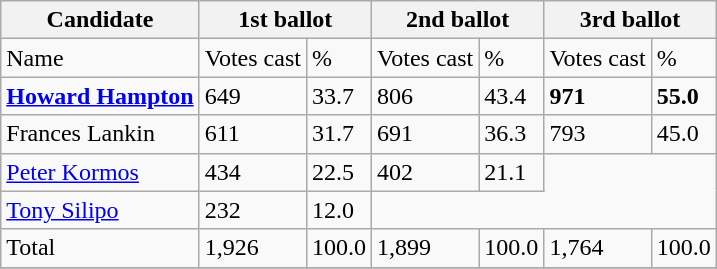<table class="wikitable">
<tr>
<th colspan = "1">Candidate</th>
<th colspan = "2">1st ballot</th>
<th colspan = "2">2nd ballot</th>
<th colspan = "2">3rd ballot</th>
</tr>
<tr>
<td>Name</td>
<td>Votes cast</td>
<td>%</td>
<td>Votes cast</td>
<td>%</td>
<td>Votes cast</td>
<td>%</td>
</tr>
<tr>
<td><strong><a href='#'>Howard Hampton</a></strong></td>
<td>649</td>
<td>33.7</td>
<td>806</td>
<td>43.4</td>
<td><strong>971</strong></td>
<td><strong>55.0</strong></td>
</tr>
<tr>
<td>Frances Lankin</td>
<td>611</td>
<td>31.7</td>
<td>691</td>
<td>36.3</td>
<td>793</td>
<td>45.0</td>
</tr>
<tr>
<td><a href='#'>Peter Kormos</a></td>
<td>434</td>
<td>22.5</td>
<td>402</td>
<td>21.1</td>
</tr>
<tr>
<td><a href='#'>Tony Silipo</a></td>
<td>232</td>
<td>12.0</td>
</tr>
<tr>
<td>Total</td>
<td>1,926</td>
<td>100.0</td>
<td>1,899</td>
<td>100.0</td>
<td>1,764</td>
<td>100.0</td>
</tr>
<tr>
</tr>
</table>
